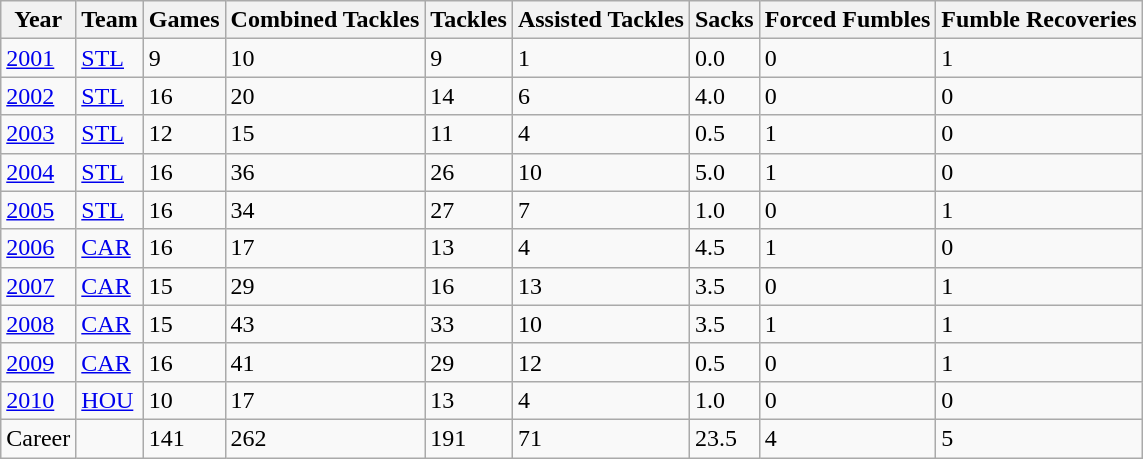<table class="wikitable">
<tr>
<th>Year</th>
<th>Team</th>
<th>Games</th>
<th>Combined Tackles</th>
<th>Tackles</th>
<th>Assisted Tackles</th>
<th>Sacks</th>
<th>Forced Fumbles</th>
<th>Fumble Recoveries</th>
</tr>
<tr>
<td><a href='#'>2001</a></td>
<td><a href='#'>STL</a></td>
<td>9</td>
<td>10</td>
<td>9</td>
<td>1</td>
<td>0.0</td>
<td>0</td>
<td>1</td>
</tr>
<tr>
<td><a href='#'>2002</a></td>
<td><a href='#'>STL</a></td>
<td>16</td>
<td>20</td>
<td>14</td>
<td>6</td>
<td>4.0</td>
<td>0</td>
<td>0</td>
</tr>
<tr>
<td><a href='#'>2003</a></td>
<td><a href='#'>STL</a></td>
<td>12</td>
<td>15</td>
<td>11</td>
<td>4</td>
<td>0.5</td>
<td>1</td>
<td>0</td>
</tr>
<tr>
<td><a href='#'>2004</a></td>
<td><a href='#'>STL</a></td>
<td>16</td>
<td>36</td>
<td>26</td>
<td>10</td>
<td>5.0</td>
<td>1</td>
<td>0</td>
</tr>
<tr>
<td><a href='#'>2005</a></td>
<td><a href='#'>STL</a></td>
<td>16</td>
<td>34</td>
<td>27</td>
<td>7</td>
<td>1.0</td>
<td>0</td>
<td>1</td>
</tr>
<tr>
<td><a href='#'>2006</a></td>
<td><a href='#'>CAR</a></td>
<td>16</td>
<td>17</td>
<td>13</td>
<td>4</td>
<td>4.5</td>
<td>1</td>
<td>0</td>
</tr>
<tr>
<td><a href='#'>2007</a></td>
<td><a href='#'>CAR</a></td>
<td>15</td>
<td>29</td>
<td>16</td>
<td>13</td>
<td>3.5</td>
<td>0</td>
<td>1</td>
</tr>
<tr>
<td><a href='#'>2008</a></td>
<td><a href='#'>CAR</a></td>
<td>15</td>
<td>43</td>
<td>33</td>
<td>10</td>
<td>3.5</td>
<td>1</td>
<td>1</td>
</tr>
<tr>
<td><a href='#'>2009</a></td>
<td><a href='#'>CAR</a></td>
<td>16</td>
<td>41</td>
<td>29</td>
<td>12</td>
<td>0.5</td>
<td>0</td>
<td>1</td>
</tr>
<tr>
<td><a href='#'>2010</a></td>
<td><a href='#'>HOU</a></td>
<td>10</td>
<td>17</td>
<td>13</td>
<td>4</td>
<td>1.0</td>
<td>0</td>
<td>0</td>
</tr>
<tr>
<td>Career</td>
<td></td>
<td>141</td>
<td>262</td>
<td>191</td>
<td>71</td>
<td>23.5</td>
<td>4</td>
<td>5</td>
</tr>
</table>
